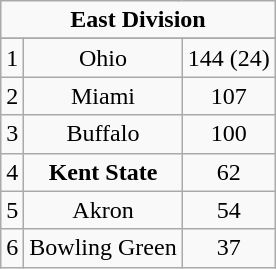<table class="wikitable">
<tr align="center">
<td align="center" Colspan="3"><strong>East Division</strong></td>
</tr>
<tr align="center">
</tr>
<tr align="center">
<td>1</td>
<td>Ohio</td>
<td>144 (24)</td>
</tr>
<tr align="center">
<td>2</td>
<td>Miami</td>
<td>107</td>
</tr>
<tr align="center">
<td>3</td>
<td>Buffalo</td>
<td>100</td>
</tr>
<tr align="center">
<td>4</td>
<td><strong>Kent State</strong></td>
<td>62</td>
</tr>
<tr align="center">
<td>5</td>
<td>Akron</td>
<td>54</td>
</tr>
<tr align="center">
<td>6</td>
<td>Bowling Green</td>
<td>37</td>
</tr>
</table>
